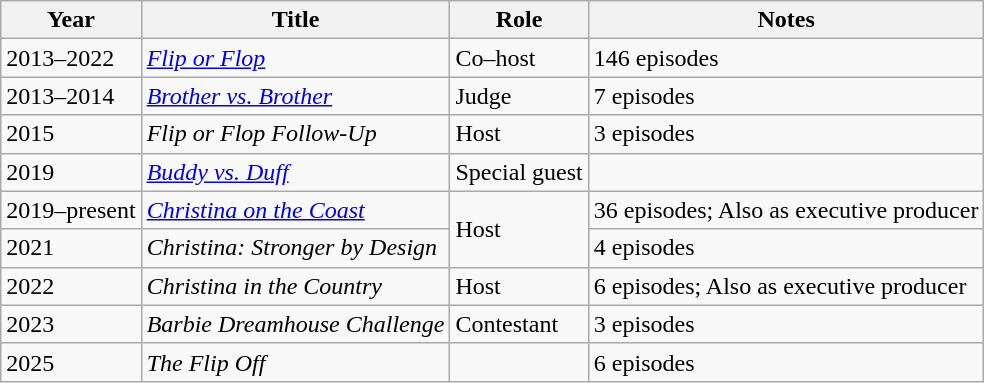<table class="wikitable">
<tr>
<th>Year</th>
<th>Title</th>
<th>Role</th>
<th>Notes</th>
</tr>
<tr>
<td>2013–2022</td>
<td><em><a href='#'>Flip or Flop</a></em></td>
<td>Co–host</td>
<td>146 episodes</td>
</tr>
<tr>
<td>2013–2014</td>
<td><em><a href='#'>Brother vs. Brother</a></em></td>
<td>Judge</td>
<td>7 episodes</td>
</tr>
<tr>
<td>2015</td>
<td><em>Flip or Flop Follow-Up</em></td>
<td>Host</td>
<td>3 episodes</td>
</tr>
<tr>
<td>2019</td>
<td><em><a href='#'>Buddy vs. Duff</a></em></td>
<td>Special guest</td>
<td></td>
</tr>
<tr>
<td>2019–present</td>
<td><em><a href='#'>Christina on the Coast</a></em></td>
<td rowspan="2">Host</td>
<td>36 episodes; Also as executive producer</td>
</tr>
<tr>
<td>2021</td>
<td><em>Christina: Stronger by Design</em></td>
<td>4 episodes</td>
</tr>
<tr>
<td>2022</td>
<td><em>Christina in the Country</em></td>
<td>Host</td>
<td>6 episodes; Also as executive producer</td>
</tr>
<tr>
<td>2023</td>
<td><em>Barbie Dreamhouse Challenge</em></td>
<td>Contestant</td>
<td>3 episodes</td>
</tr>
<tr>
<td>2025</td>
<td><em>The Flip Off</em></td>
<td></td>
<td>6 episodes</td>
</tr>
</table>
